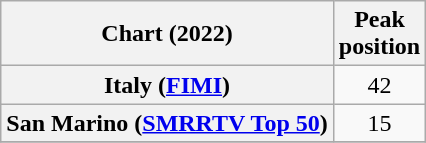<table class="wikitable sortable plainrowheaders" style="Text-align:center">
<tr>
<th scope="col">Chart (2022)</th>
<th scope="col">Peak<br>position</th>
</tr>
<tr>
<th scope="row">Italy (<a href='#'>FIMI</a>)</th>
<td>42</td>
</tr>
<tr>
<th scope="row">San Marino (<a href='#'>SMRRTV Top 50</a>)</th>
<td>15</td>
</tr>
<tr>
</tr>
</table>
